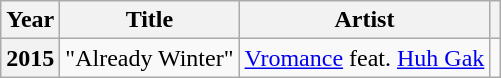<table class="wikitable  plainrowheaders">
<tr>
<th scope="col">Year</th>
<th scope="col">Title</th>
<th scope="col">Artist</th>
<th scope="col"></th>
</tr>
<tr>
<th scope="row">2015</th>
<td>"Already Winter"</td>
<td><a href='#'>Vromance</a> feat. <a href='#'>Huh Gak</a></td>
<td></td>
</tr>
</table>
